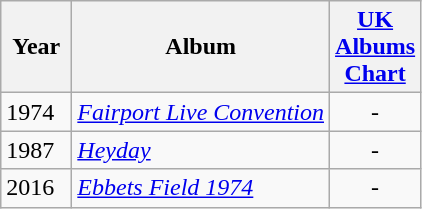<table class="wikitable">
<tr>
<th width="40">Year</th>
<th>Album</th>
<th width="40"><a href='#'>UK Albums Chart</a></th>
</tr>
<tr>
<td>1974</td>
<td><em><a href='#'>Fairport Live Convention</a></em></td>
<td align="center">-</td>
</tr>
<tr>
<td>1987</td>
<td><em><a href='#'>Heyday</a></em></td>
<td align="center">-</td>
</tr>
<tr>
<td>2016</td>
<td><em><a href='#'>Ebbets Field 1974</a></em></td>
<td align="center">-</td>
</tr>
</table>
